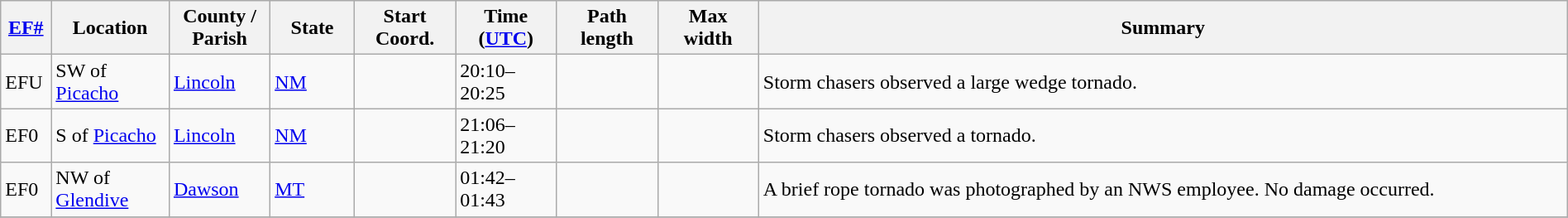<table class="wikitable sortable" style="width:100%;">
<tr>
<th scope="col"  style="width:3%; text-align:center;"><a href='#'>EF#</a></th>
<th scope="col"  style="width:7%; text-align:center;" class="unsortable">Location</th>
<th scope="col"  style="width:6%; text-align:center;" class="unsortable">County / Parish</th>
<th scope="col"  style="width:5%; text-align:center;">State</th>
<th scope="col"  style="width:6%; text-align:center;">Start Coord.</th>
<th scope="col"  style="width:6%; text-align:center;">Time (<a href='#'>UTC</a>)</th>
<th scope="col"  style="width:6%; text-align:center;">Path length</th>
<th scope="col"  style="width:6%; text-align:center;">Max width</th>
<th scope="col" class="unsortable" style="width:48%; text-align:center;">Summary</th>
</tr>
<tr>
<td bgcolor=>EFU</td>
<td>SW of <a href='#'>Picacho</a></td>
<td><a href='#'>Lincoln</a></td>
<td><a href='#'>NM</a></td>
<td></td>
<td>20:10–20:25</td>
<td></td>
<td></td>
<td>Storm chasers observed a large wedge tornado.</td>
</tr>
<tr>
<td bgcolor=>EF0</td>
<td>S of <a href='#'>Picacho</a></td>
<td><a href='#'>Lincoln</a></td>
<td><a href='#'>NM</a></td>
<td></td>
<td>21:06–21:20</td>
<td></td>
<td></td>
<td>Storm chasers observed a tornado.</td>
</tr>
<tr>
<td bgcolor=>EF0</td>
<td>NW of <a href='#'>Glendive</a></td>
<td><a href='#'>Dawson</a></td>
<td><a href='#'>MT</a></td>
<td></td>
<td>01:42–01:43</td>
<td></td>
<td></td>
<td>A brief rope tornado was photographed by an NWS employee. No damage occurred.</td>
</tr>
<tr>
</tr>
</table>
